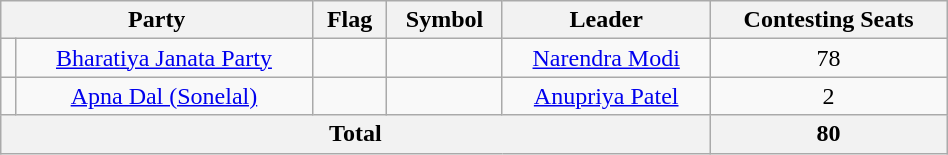<table class="wikitable" width="50%" style="text-align:center">
<tr>
<th colspan="2">Party</th>
<th>Flag</th>
<th>Symbol</th>
<th>Leader</th>
<th>Contesting Seats</th>
</tr>
<tr>
<td></td>
<td><a href='#'>Bharatiya Janata Party</a></td>
<td></td>
<td></td>
<td><a href='#'>Narendra Modi</a></td>
<td>78</td>
</tr>
<tr>
<td></td>
<td><a href='#'>Apna Dal (Sonelal)</a></td>
<td></td>
<td></td>
<td><a href='#'>Anupriya Patel</a></td>
<td>2</td>
</tr>
<tr>
<th colspan="5">Total</th>
<th colspan="2">80</th>
</tr>
</table>
